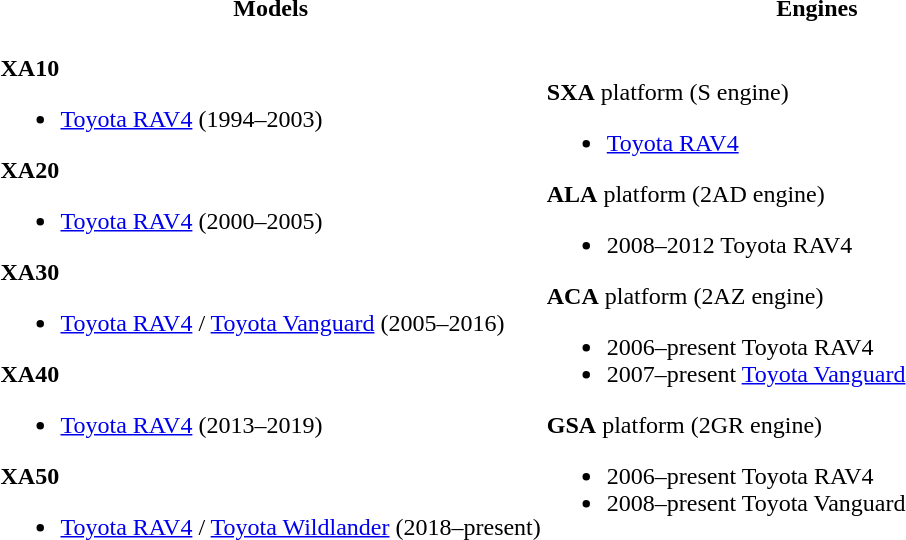<table>
<tr>
<th style="width:50%">Models</th>
<th>Engines</th>
</tr>
<tr>
<td style="width:50%"><br><strong>XA10</strong><ul><li><a href='#'>Toyota RAV4</a> (1994–2003)</li></ul><strong>XA20</strong><ul><li><a href='#'>Toyota RAV4</a> (2000–2005)</li></ul><strong>XA30</strong><ul><li><a href='#'>Toyota RAV4</a> / <a href='#'>Toyota Vanguard</a> (2005–2016)</li></ul><strong>XA40</strong><ul><li><a href='#'>Toyota RAV4</a> (2013–2019)</li></ul><strong>XA50</strong><ul><li><a href='#'>Toyota RAV4</a> / <a href='#'>Toyota Wildlander</a> (2018–present)</li></ul></td>
<td style="width:50%"><br><strong>SXA</strong> platform (S engine)<ul><li><a href='#'>Toyota RAV4</a></li></ul><strong>ALA</strong> platform (2AD engine)<ul><li>2008–2012 Toyota RAV4</li></ul><strong>ACA</strong> platform (2AZ engine)<ul><li>2006–present Toyota RAV4</li><li>2007–present <a href='#'>Toyota Vanguard</a></li></ul><strong>GSA</strong> platform (2GR engine)<ul><li>2006–present Toyota RAV4</li><li>2008–present Toyota Vanguard</li></ul></td>
</tr>
</table>
